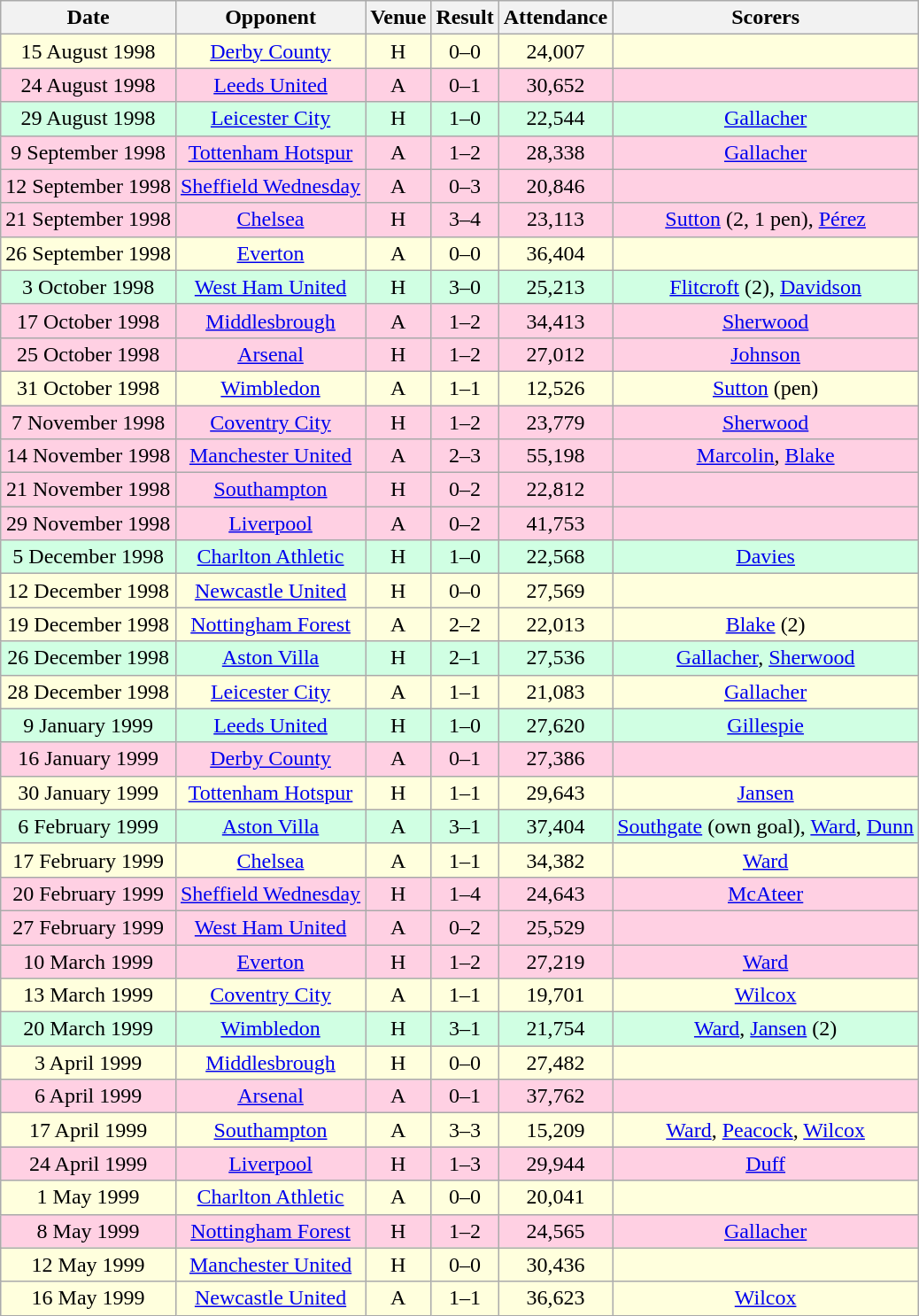<table class="wikitable sortable" style="font-size:100%; text-align:center">
<tr>
<th>Date</th>
<th>Opponent</th>
<th>Venue</th>
<th>Result</th>
<th>Attendance</th>
<th>Scorers</th>
</tr>
<tr style="background-color: #ffffdd;">
<td>15 August 1998</td>
<td><a href='#'>Derby County</a></td>
<td>H</td>
<td>0–0</td>
<td>24,007</td>
<td></td>
</tr>
<tr style="background-color: #ffd0e3;">
<td>24 August 1998</td>
<td><a href='#'>Leeds United</a></td>
<td>A</td>
<td>0–1</td>
<td>30,652</td>
<td></td>
</tr>
<tr style="background-color: #d0ffe3;">
<td>29 August 1998</td>
<td><a href='#'>Leicester City</a></td>
<td>H</td>
<td>1–0</td>
<td>22,544</td>
<td><a href='#'>Gallacher</a></td>
</tr>
<tr style="background-color: #ffd0e3;">
<td>9 September 1998</td>
<td><a href='#'>Tottenham Hotspur</a></td>
<td>A</td>
<td>1–2</td>
<td>28,338</td>
<td><a href='#'>Gallacher</a></td>
</tr>
<tr style="background-color: #ffd0e3;">
<td>12 September 1998</td>
<td><a href='#'>Sheffield Wednesday</a></td>
<td>A</td>
<td>0–3</td>
<td>20,846</td>
<td></td>
</tr>
<tr style="background-color: #ffd0e3;">
<td>21 September 1998</td>
<td><a href='#'>Chelsea</a></td>
<td>H</td>
<td>3–4</td>
<td>23,113</td>
<td><a href='#'>Sutton</a> (2, 1 pen), <a href='#'>Pérez</a></td>
</tr>
<tr style="background-color: #ffffdd;">
<td>26 September 1998</td>
<td><a href='#'>Everton</a></td>
<td>A</td>
<td>0–0</td>
<td>36,404</td>
<td></td>
</tr>
<tr style="background-color: #d0ffe3;">
<td>3 October 1998</td>
<td><a href='#'>West Ham United</a></td>
<td>H</td>
<td>3–0</td>
<td>25,213</td>
<td><a href='#'>Flitcroft</a> (2), <a href='#'>Davidson</a></td>
</tr>
<tr style="background-color: #ffd0e3;">
<td>17 October 1998</td>
<td><a href='#'>Middlesbrough</a></td>
<td>A</td>
<td>1–2</td>
<td>34,413</td>
<td><a href='#'>Sherwood</a></td>
</tr>
<tr style="background-color: #ffd0e3;">
<td>25 October 1998</td>
<td><a href='#'>Arsenal</a></td>
<td>H</td>
<td>1–2</td>
<td>27,012</td>
<td><a href='#'>Johnson</a></td>
</tr>
<tr style="background-color: #ffffdd;">
<td>31 October 1998</td>
<td><a href='#'>Wimbledon</a></td>
<td>A</td>
<td>1–1</td>
<td>12,526</td>
<td><a href='#'>Sutton</a> (pen)</td>
</tr>
<tr style="background-color: #ffd0e3;">
<td>7 November 1998</td>
<td><a href='#'>Coventry City</a></td>
<td>H</td>
<td>1–2</td>
<td>23,779</td>
<td><a href='#'>Sherwood</a></td>
</tr>
<tr style="background-color: #ffd0e3;">
<td>14 November 1998</td>
<td><a href='#'>Manchester United</a></td>
<td>A</td>
<td>2–3</td>
<td>55,198</td>
<td><a href='#'>Marcolin</a>, <a href='#'>Blake</a></td>
</tr>
<tr style="background-color: #ffd0e3;">
<td>21 November 1998</td>
<td><a href='#'>Southampton</a></td>
<td>H</td>
<td>0–2</td>
<td>22,812</td>
<td></td>
</tr>
<tr style="background-color: #ffd0e3;">
<td>29 November 1998</td>
<td><a href='#'>Liverpool</a></td>
<td>A</td>
<td>0–2</td>
<td>41,753</td>
<td></td>
</tr>
<tr style="background-color: #d0ffe3;">
<td>5 December 1998</td>
<td><a href='#'>Charlton Athletic</a></td>
<td>H</td>
<td>1–0</td>
<td>22,568</td>
<td><a href='#'>Davies</a></td>
</tr>
<tr style="background-color: #ffffdd;">
<td>12 December 1998</td>
<td><a href='#'>Newcastle United</a></td>
<td>H</td>
<td>0–0</td>
<td>27,569</td>
<td></td>
</tr>
<tr style="background-color: #ffffdd;">
<td>19 December 1998</td>
<td><a href='#'>Nottingham Forest</a></td>
<td>A</td>
<td>2–2</td>
<td>22,013</td>
<td><a href='#'>Blake</a> (2)</td>
</tr>
<tr style="background-color: #d0ffe3;">
<td>26 December 1998</td>
<td><a href='#'>Aston Villa</a></td>
<td>H</td>
<td>2–1</td>
<td>27,536</td>
<td><a href='#'>Gallacher</a>, <a href='#'>Sherwood</a></td>
</tr>
<tr style="background-color: #ffffdd;">
<td>28 December 1998</td>
<td><a href='#'>Leicester City</a></td>
<td>A</td>
<td>1–1</td>
<td>21,083</td>
<td><a href='#'>Gallacher</a></td>
</tr>
<tr style="background-color: #d0ffe3;">
<td>9 January 1999</td>
<td><a href='#'>Leeds United</a></td>
<td>H</td>
<td>1–0</td>
<td>27,620</td>
<td><a href='#'>Gillespie</a></td>
</tr>
<tr style="background-color: #ffd0e3;">
<td>16 January 1999</td>
<td><a href='#'>Derby County</a></td>
<td>A</td>
<td>0–1</td>
<td>27,386</td>
<td></td>
</tr>
<tr style="background-color: #ffffdd;">
<td>30 January 1999</td>
<td><a href='#'>Tottenham Hotspur</a></td>
<td>H</td>
<td>1–1</td>
<td>29,643</td>
<td><a href='#'>Jansen</a></td>
</tr>
<tr style="background-color: #d0ffe3;">
<td>6 February 1999</td>
<td><a href='#'>Aston Villa</a></td>
<td>A</td>
<td>3–1</td>
<td>37,404</td>
<td><a href='#'>Southgate</a> (own goal), <a href='#'>Ward</a>, <a href='#'>Dunn</a></td>
</tr>
<tr style="background-color: #ffffdd;">
<td>17 February 1999</td>
<td><a href='#'>Chelsea</a></td>
<td>A</td>
<td>1–1</td>
<td>34,382</td>
<td><a href='#'>Ward</a></td>
</tr>
<tr style="background-color: #ffd0e3;">
<td>20 February 1999</td>
<td><a href='#'>Sheffield Wednesday</a></td>
<td>H</td>
<td>1–4</td>
<td>24,643</td>
<td><a href='#'>McAteer</a></td>
</tr>
<tr style="background-color: #ffd0e3;">
<td>27 February 1999</td>
<td><a href='#'>West Ham United</a></td>
<td>A</td>
<td>0–2</td>
<td>25,529</td>
<td></td>
</tr>
<tr style="background-color: #ffd0e3;">
<td>10 March 1999</td>
<td><a href='#'>Everton</a></td>
<td>H</td>
<td>1–2</td>
<td>27,219</td>
<td><a href='#'>Ward</a></td>
</tr>
<tr style="background-color: #ffffdd;">
<td>13 March 1999</td>
<td><a href='#'>Coventry City</a></td>
<td>A</td>
<td>1–1</td>
<td>19,701</td>
<td><a href='#'>Wilcox</a></td>
</tr>
<tr style="background-color: #d0ffe3;">
<td>20 March 1999</td>
<td><a href='#'>Wimbledon</a></td>
<td>H</td>
<td>3–1</td>
<td>21,754</td>
<td><a href='#'>Ward</a>, <a href='#'>Jansen</a> (2)</td>
</tr>
<tr style="background-color: #ffffdd;">
<td>3 April 1999</td>
<td><a href='#'>Middlesbrough</a></td>
<td>H</td>
<td>0–0</td>
<td>27,482</td>
<td></td>
</tr>
<tr style="background-color: #ffd0e3;">
<td>6 April 1999</td>
<td><a href='#'>Arsenal</a></td>
<td>A</td>
<td>0–1</td>
<td>37,762</td>
<td></td>
</tr>
<tr style="background-color: #ffffdd;">
<td>17 April 1999</td>
<td><a href='#'>Southampton</a></td>
<td>A</td>
<td>3–3</td>
<td>15,209</td>
<td><a href='#'>Ward</a>, <a href='#'>Peacock</a>, <a href='#'>Wilcox</a></td>
</tr>
<tr style="background-color: #ffd0e3;">
<td>24 April 1999</td>
<td><a href='#'>Liverpool</a></td>
<td>H</td>
<td>1–3</td>
<td>29,944</td>
<td><a href='#'>Duff</a></td>
</tr>
<tr style="background-color: #ffffdd;">
<td>1 May 1999</td>
<td><a href='#'>Charlton Athletic</a></td>
<td>A</td>
<td>0–0</td>
<td>20,041</td>
<td></td>
</tr>
<tr style="background-color: #ffd0e3;">
<td>8 May 1999</td>
<td><a href='#'>Nottingham Forest</a></td>
<td>H</td>
<td>1–2</td>
<td>24,565</td>
<td><a href='#'>Gallacher</a></td>
</tr>
<tr style="background-color: #ffffdd;">
<td>12 May 1999</td>
<td><a href='#'>Manchester United</a></td>
<td>H</td>
<td>0–0</td>
<td>30,436</td>
<td></td>
</tr>
<tr style="background-color: #ffffdd;">
<td>16 May 1999</td>
<td><a href='#'>Newcastle United</a></td>
<td>A</td>
<td>1–1</td>
<td>36,623</td>
<td><a href='#'>Wilcox</a></td>
</tr>
</table>
